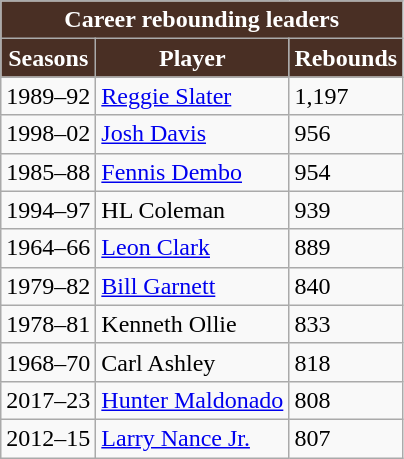<table class="wikitable" style="float:left; margin-right:1em">
<tr>
<th style="background:#492f24; color:white;" colspan=6>Career rebounding leaders</th>
</tr>
<tr>
<th style="background:#492f24; color:white">Seasons</th>
<th style="background:#492f24; color:white">Player</th>
<th style="background:#492f24; color:white">Rebounds</th>
</tr>
<tr>
<td>1989–92</td>
<td><a href='#'>Reggie Slater</a></td>
<td>1,197</td>
</tr>
<tr>
<td>1998–02</td>
<td><a href='#'>Josh Davis</a></td>
<td>956</td>
</tr>
<tr>
<td>1985–88</td>
<td><a href='#'>Fennis Dembo</a></td>
<td>954</td>
</tr>
<tr>
<td>1994–97</td>
<td>HL Coleman</td>
<td>939</td>
</tr>
<tr>
<td>1964–66</td>
<td><a href='#'>Leon Clark</a></td>
<td>889</td>
</tr>
<tr>
<td>1979–82</td>
<td><a href='#'>Bill Garnett</a></td>
<td>840</td>
</tr>
<tr>
<td>1978–81</td>
<td>Kenneth Ollie</td>
<td>833</td>
</tr>
<tr>
<td>1968–70</td>
<td>Carl Ashley</td>
<td>818</td>
</tr>
<tr>
<td>2017–23</td>
<td><a href='#'>Hunter Maldonado</a></td>
<td>808</td>
</tr>
<tr>
<td>2012–15</td>
<td><a href='#'>Larry Nance Jr.</a></td>
<td>807</td>
</tr>
</table>
